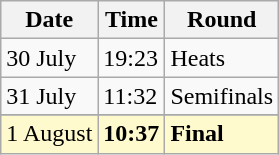<table class="wikitable">
<tr>
<th>Date</th>
<th>Time</th>
<th>Round</th>
</tr>
<tr>
<td>30 July</td>
<td>19:23</td>
<td>Heats</td>
</tr>
<tr>
<td>31 July</td>
<td>11:32</td>
<td>Semifinals</td>
</tr>
<tr>
</tr>
<tr style=background:lemonchiffon>
<td>1 August</td>
<td><strong>10:37</strong></td>
<td><strong>Final</strong></td>
</tr>
</table>
